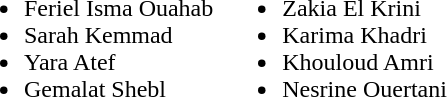<table border="0" cellpadding="2">
<tr valign="top">
<td><br><ul><li> Feriel Isma Ouahab</li><li> Sarah Kemmad</li><li> Yara Atef</li><li> Gemalat Shebl</li></ul></td>
<td><br><ul><li> Zakia El Krini</li><li> Karima Khadri</li><li> Khouloud Amri</li><li> Nesrine Ouertani</li></ul></td>
</tr>
</table>
